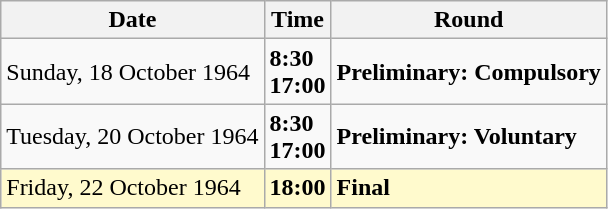<table class="wikitable">
<tr>
<th>Date</th>
<th>Time</th>
<th>Round</th>
</tr>
<tr>
<td>Sunday, 18 October 1964</td>
<td><strong>8:30</strong><br><strong>17:00</strong></td>
<td><strong>Preliminary: Compulsory</strong></td>
</tr>
<tr>
<td>Tuesday, 20 October 1964</td>
<td><strong>8:30</strong><br><strong>17:00</strong></td>
<td><strong>Preliminary: Voluntary</strong></td>
</tr>
<tr style=background:lemonchiffon>
<td>Friday, 22 October 1964</td>
<td><strong>18:00</strong></td>
<td><strong>Final</strong></td>
</tr>
</table>
